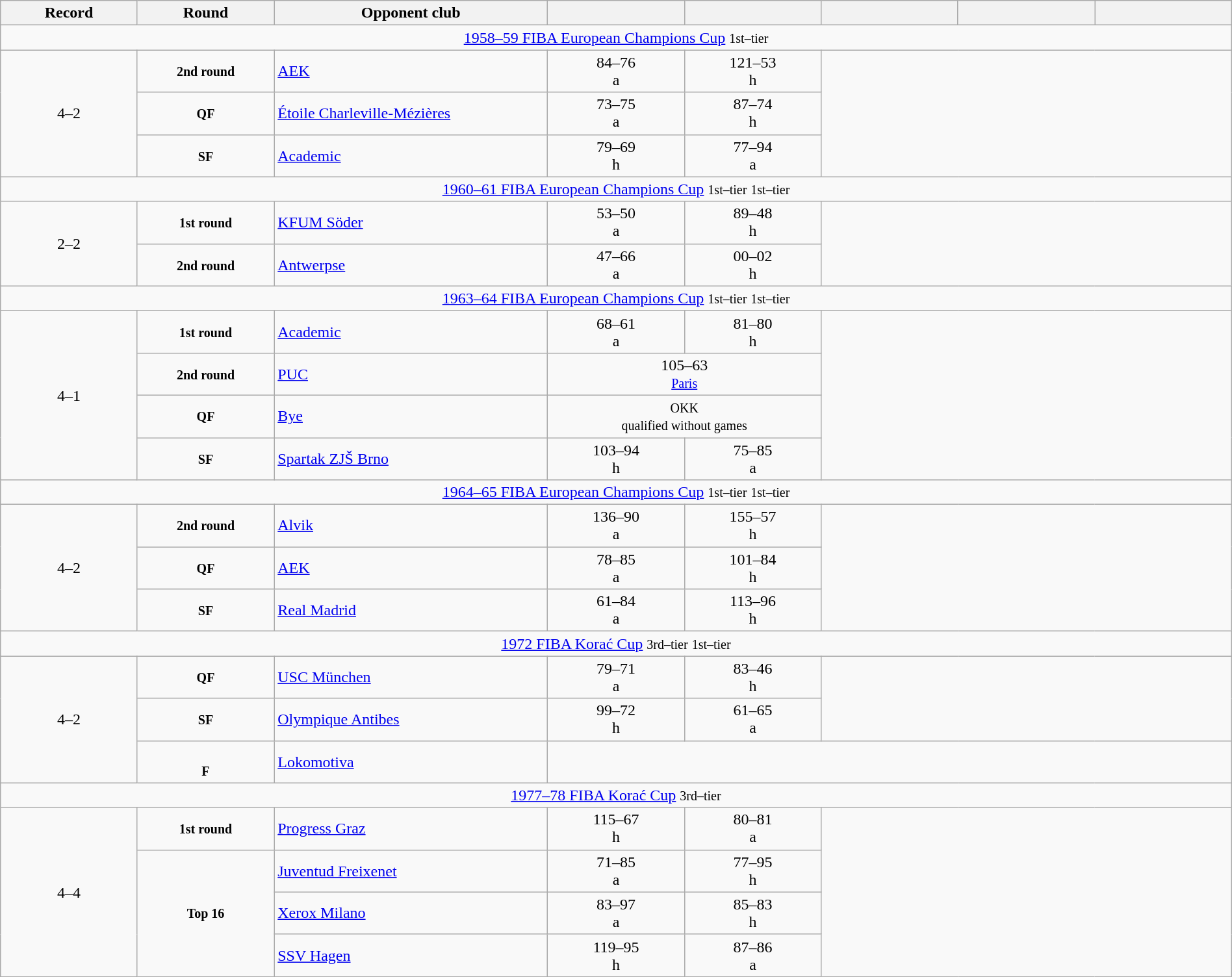<table class="wikitable" width=100% style="text-align: center;">
<tr>
<th width=10%>Record</th>
<th width=10%>Round</th>
<th width=20%>Opponent club</th>
<th width=10%></th>
<th width=10%></th>
<th width=10%></th>
<th width=10%></th>
<th width=10%></th>
</tr>
<tr>
<td colspan=8><a href='#'>1958–59 FIBA European Champions Cup</a> <small>1st–tier</small> </td>
</tr>
<tr>
<td rowspan=3>4–2</td>
<td><small><strong>2nd round</strong></small></td>
<td align=left> <a href='#'>AEK</a></td>
<td>84–76 <br>a</td>
<td>121–53 <br>h</td>
</tr>
<tr>
<td><small><strong>QF</strong></small></td>
<td align=left> <a href='#'>Étoile Charleville-Mézières</a></td>
<td>73–75 <br>a</td>
<td>87–74 <br>h</td>
</tr>
<tr>
<td><small><strong>SF</strong></small></td>
<td align=left> <a href='#'>Academic</a></td>
<td>79–69 <br>h</td>
<td>77–94 <br>a</td>
</tr>
<tr>
<td colspan=8><a href='#'>1960–61 FIBA European Champions Cup</a> <small>1st–tier</small> <small>1st–tier</small> </td>
</tr>
<tr>
<td rowspan=2>2–2</td>
<td><small><strong>1st round</strong></small></td>
<td align=left> <a href='#'>KFUM Söder</a></td>
<td>53–50 <br>a</td>
<td>89–48 <br>h</td>
</tr>
<tr>
<td><small><strong>2nd round</strong></small></td>
<td align=left> <a href='#'>Antwerpse</a></td>
<td>47–66 <br>a</td>
<td>00–02 <br>h</td>
</tr>
<tr>
<td colspan=8><a href='#'>1963–64 FIBA European Champions Cup</a> <small>1st–tier</small> <small>1st–tier</small> </td>
</tr>
<tr>
<td rowspan=4>4–1</td>
<td><small><strong>1st round</strong></small></td>
<td align=left> <a href='#'>Academic</a></td>
<td>68–61 <br>a</td>
<td>81–80 <br>h</td>
</tr>
<tr>
<td><small><strong>2nd round</strong></small></td>
<td align=left> <a href='#'>PUC</a></td>
<td colspan=2 style="text-align:center;">105–63<br><small><a href='#'>Paris</a></small></td>
</tr>
<tr>
<td><small><strong>QF</strong></small></td>
<td align=left><a href='#'>Bye</a></td>
<td colspan=2 style="text-align:center;"><small>OKK <br>qualified without games</small></td>
</tr>
<tr>
<td><small><strong>SF</strong></small></td>
<td align=left> <a href='#'>Spartak ZJŠ Brno</a></td>
<td>103–94 <br>h</td>
<td>75–85 <br>a</td>
</tr>
<tr>
<td colspan=8><a href='#'>1964–65 FIBA European Champions Cup</a> <small>1st–tier</small> <small>1st–tier</small> </td>
</tr>
<tr>
<td rowspan=3>4–2</td>
<td><small><strong>2nd round</strong></small></td>
<td align=left> <a href='#'>Alvik</a></td>
<td>136–90 <br>a</td>
<td>155–57 <br>h</td>
</tr>
<tr>
<td><small><strong>QF</strong></small></td>
<td align=left> <a href='#'>AEK</a></td>
<td>78–85 <br>a</td>
<td>101–84 <br>h</td>
</tr>
<tr>
<td><small><strong>SF</strong></small></td>
<td align=left> <a href='#'>Real Madrid</a></td>
<td>61–84 <br>a</td>
<td>113–96 <br>h</td>
</tr>
<tr>
<td colspan=8><a href='#'>1972 FIBA Korać Cup</a> <small>3rd–tier</small> <small>1st–tier</small> </td>
</tr>
<tr>
<td rowspan=3>4–2</td>
<td><small><strong>QF</strong></small></td>
<td align=left> <a href='#'>USC München</a></td>
<td>79–71 <br>a</td>
<td>83–46 <br>h</td>
</tr>
<tr>
<td><small><strong>SF</strong></small></td>
<td align=left> <a href='#'>Olympique Antibes</a></td>
<td>99–72 <br>h</td>
<td>61–65 <br>a</td>
</tr>
<tr>
<td><br><small><strong>F</strong></small></td>
<td align=left> <a href='#'>Lokomotiva</a></td>
<td colspan=5></td>
</tr>
<tr>
<td colspan=8><a href='#'>1977–78 FIBA Korać Cup</a> <small>3rd–tier</small> </td>
</tr>
<tr>
<td rowspan=4>4–4</td>
<td><small><strong>1st round</strong></small></td>
<td align=left> <a href='#'>Progress Graz</a></td>
<td>115–67 <br>h</td>
<td>80–81 <br>a</td>
</tr>
<tr>
<td rowspan=3><small><strong>Top 16</strong></small></td>
<td align=left> <a href='#'>Juventud Freixenet</a></td>
<td>71–85 <br>a</td>
<td>77–95 <br>h</td>
</tr>
<tr>
<td align=left> <a href='#'>Xerox Milano</a></td>
<td>83–97 <br>a</td>
<td>85–83 <br>h</td>
</tr>
<tr>
<td align=left> <a href='#'>SSV Hagen</a></td>
<td>119–95 <br>h</td>
<td>87–86 <br>a</td>
</tr>
</table>
